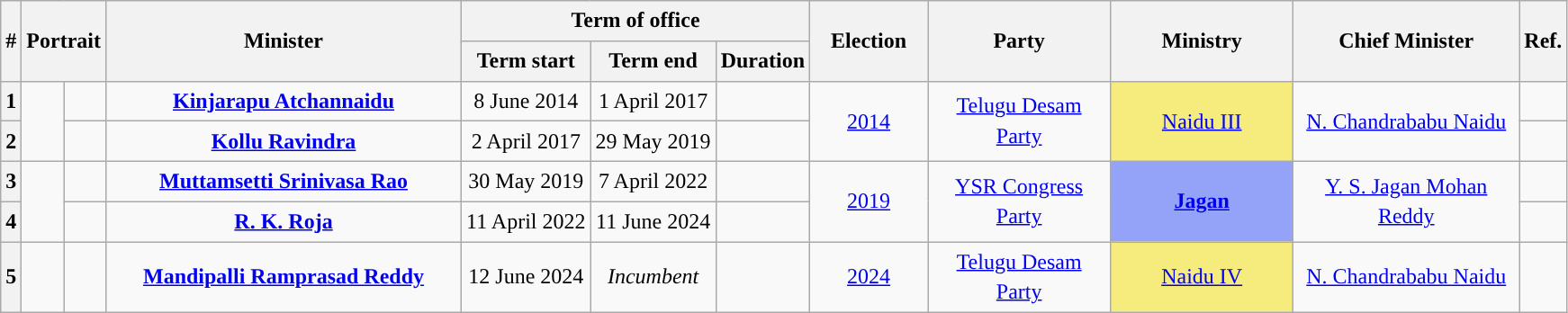<table class="wikitable" style="line-height:1.4em; text-align:center">
<tr>
<th rowspan=2>#</th>
<th rowspan=2 colspan="2">Portrait</th>
<th rowspan=2 style="width:16em">Minister<br></th>
<th colspan="3">Term of office</th>
<th rowspan=2 style="width:5em">Election<br></th>
<th rowspan=2 style="width:8em">Party</th>
<th rowspan=2 style="width:8em">Ministry</th>
<th rowspan=2 style="width:10em">Chief Minister</th>
<th rowspan=2>Ref.</th>
</tr>
<tr>
<th>Term start</th>
<th>Term end</th>
<th>Duration</th>
</tr>
<tr>
<th>1</th>
<td rowspan=2></td>
<td></td>
<td><strong><a href='#'>Kinjarapu Atchannaidu</a></strong><br></td>
<td>8 June 2014</td>
<td>1 April 2017</td>
<td><strong></strong></td>
<td rowspan=2><a href='#'>2014</a><br></td>
<td rowspan=2><a href='#'>Telugu Desam Party</a></td>
<td rowspan=2 bgcolor="#F5EC7D"><a href='#'>Naidu III</a></td>
<td rowspan=2><a href='#'>N. Chandrababu Naidu</a></td>
<td></td>
</tr>
<tr>
<th>2</th>
<td></td>
<td><strong><a href='#'>Kollu Ravindra</a></strong><br></td>
<td>2 April 2017</td>
<td>29 May 2019</td>
<td><strong></strong></td>
<td></td>
</tr>
<tr>
<th>3</th>
<td rowspan=2></td>
<td></td>
<td><strong><a href='#'>Muttamsetti Srinivasa Rao</a></strong><br></td>
<td>30 May 2019</td>
<td>7 April 2022</td>
<td><strong></strong></td>
<td rowspan=2><a href='#'>2019</a><br></td>
<td rowspan="2"><a href='#'>YSR Congress Party</a></td>
<td rowspan=2 bgcolor="#94A2F7"><strong><a href='#'>Jagan</a></strong></td>
<td rowspan="2"><a href='#'>Y. S. Jagan Mohan Reddy</a></td>
<td></td>
</tr>
<tr>
<th>4</th>
<td></td>
<td><strong><a href='#'>R. K. Roja</a></strong><br></td>
<td>11 April 2022</td>
<td>11 June 2024</td>
<td><strong></strong></td>
<td></td>
</tr>
<tr>
<th>5</th>
<td></td>
<td></td>
<td><strong><a href='#'>Mandipalli Ramprasad Reddy</a></strong><br></td>
<td>12 June 2024</td>
<td><em>Incumbent</em></td>
<td><strong></strong></td>
<td><a href='#'>2024</a><br></td>
<td><a href='#'>Telugu Desam Party</a></td>
<td bgcolor="#F5EC7D"><a href='#'>Naidu IV</a></td>
<td><a href='#'>N. Chandrababu Naidu</a></td>
<td></td>
</tr>
</table>
